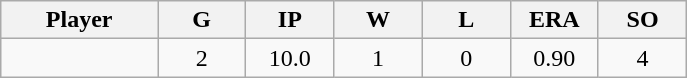<table class="wikitable sortable">
<tr>
<th bgcolor="#DDDDFF" width="16%">Player</th>
<th bgcolor="#DDDDFF" width="9%">G</th>
<th bgcolor="#DDDDFF" width="9%">IP</th>
<th bgcolor="#DDDDFF" width="9%">W</th>
<th bgcolor="#DDDDFF" width="9%">L</th>
<th bgcolor="#DDDDFF" width="9%">ERA</th>
<th bgcolor="#DDDDFF" width="9%">SO</th>
</tr>
<tr align="center">
<td></td>
<td>2</td>
<td>10.0</td>
<td>1</td>
<td>0</td>
<td>0.90</td>
<td>4</td>
</tr>
</table>
